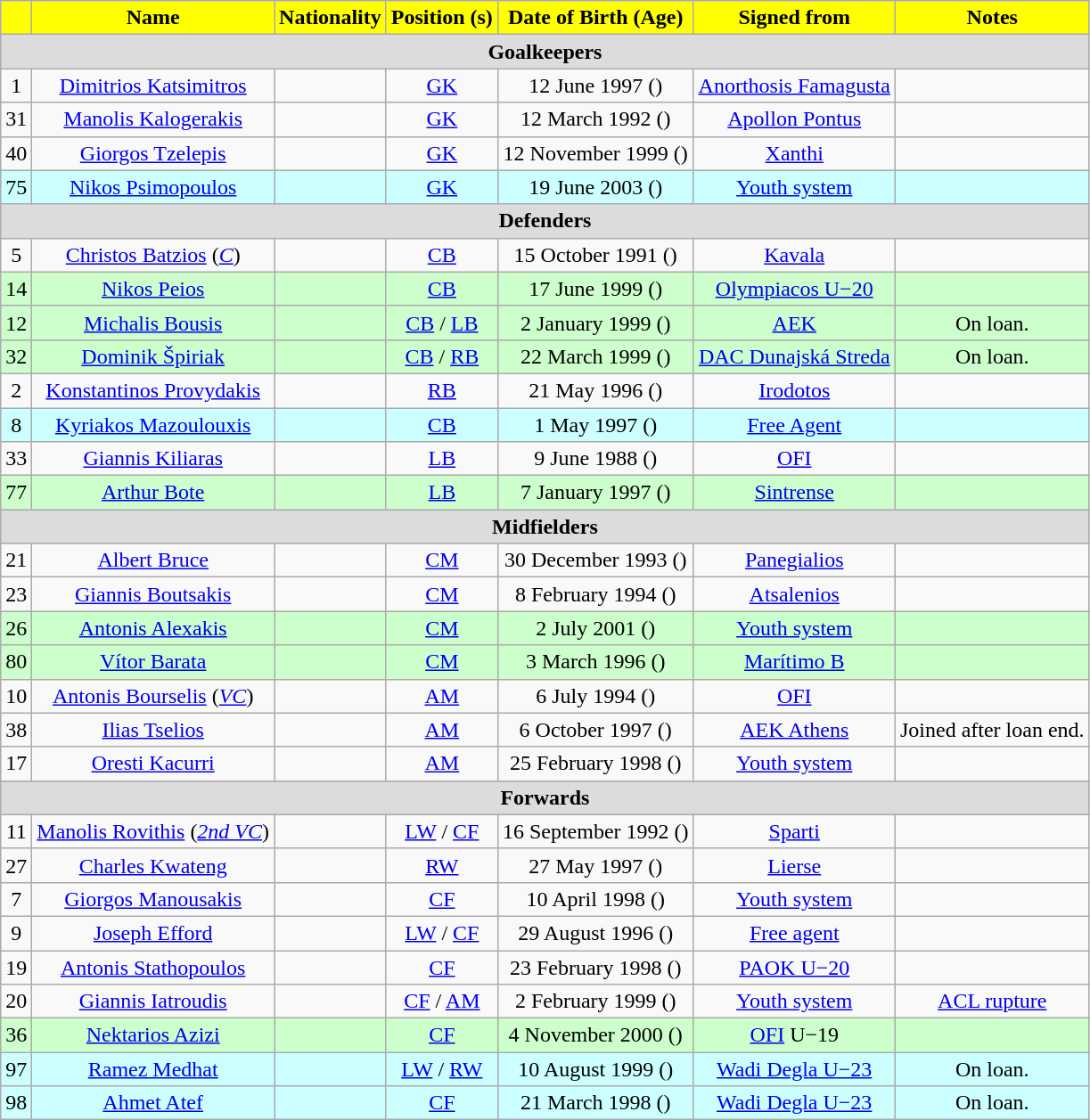<table class="wikitable" style="text-align:center;">
<tr>
<th style="background:yellow; color:black;"></th>
<th style="background:yellow; color:black;">Name</th>
<th style="background:yellow; color:black;">Nationality</th>
<th style="background:yellow; color:black;">Position (s)</th>
<th style="background:yellow; color:black;">Date of Birth (Age)</th>
<th style="background:yellow; color:black;">Signed from</th>
<th style="background:yellow; color:black;">Notes</th>
</tr>
<tr>
<th colspan="7" style="background:#dcdcdc;">Goalkeepers</th>
</tr>
<tr>
<td>1</td>
<td><a href='#'>Dimitrios Katsimitros</a></td>
<td></td>
<td><a href='#'>GK</a></td>
<td>12 June 1997 ()</td>
<td> <a href='#'>Anorthosis Famagusta</a></td>
<td></td>
</tr>
<tr>
<td>31</td>
<td><a href='#'>Manolis Kalogerakis</a></td>
<td></td>
<td><a href='#'>GK</a></td>
<td>12 March 1992 ()</td>
<td> <a href='#'>Apollon Pontus</a></td>
<td></td>
</tr>
<tr>
<td>40</td>
<td><a href='#'>Giorgos Tzelepis</a></td>
<td></td>
<td><a href='#'>GK</a></td>
<td>12 November 1999 ()</td>
<td> <a href='#'>Xanthi</a></td>
<td></td>
</tr>
<tr>
<th style="background:#CCFFFF; font-weight: normal;">75</th>
<th style="background:#CCFFFF; font-weight: normal;"><a href='#'>Nikos Psimopoulos</a></th>
<th style="background:#CCFFFF; font-weight: normal;"></th>
<th style="background:#CCFFFF; font-weight: normal;"><a href='#'>GK</a></th>
<th style="background:#CCFFFF; font-weight: normal;">19 June 2003 ()</th>
<th style="background:#CCFFFF; font-weight: normal;"><a href='#'>Youth system</a></th>
<th style="background:#CCFFFF; font-weight: normal;"></th>
</tr>
<tr>
<th colspan="7" style="background:#dcdcdc; text-align:center;">Defenders</th>
</tr>
<tr>
<td>5</td>
<td><a href='#'>Christos Batzios</a> (<em><a href='#'>C</a></em>)</td>
<td></td>
<td><a href='#'>CB</a></td>
<td>15 October 1991 ()</td>
<td> <a href='#'>Kavala</a></td>
<td></td>
</tr>
<tr>
<th style="background:#CCFFCC; font-weight: normal;">14</th>
<th style="background:#CCFFCC; font-weight: normal;"><a href='#'>Nikos Peios</a></th>
<th style="background:#CCFFCC; font-weight: normal;"></th>
<th style="background:#CCFFCC; font-weight: normal;"><a href='#'>CB</a></th>
<th style="background:#CCFFCC; font-weight: normal;">17 June 1999 ()</th>
<th style="background:#CCFFCC; font-weight: normal;"> <a href='#'>Olympiacos U−20</a></th>
<th style="background:#CCFFCC; font-weight: normal;"></th>
</tr>
<tr>
<th style="background:#CCFFCC; font-weight: normal;">12</th>
<th style="background:#CCFFCC; font-weight: normal;"><a href='#'>Michalis Bousis</a></th>
<th style="background:#CCFFCC; font-weight: normal;"></th>
<th style="background:#CCFFCC; font-weight: normal;"><a href='#'>CB</a> / <a href='#'>LB</a></th>
<th style="background:#CCFFCC; font-weight: normal;">2 January 1999 ()</th>
<th style="background:#CCFFCC; font-weight: normal;"> <a href='#'>AEK</a></th>
<th style="background:#CCFFCC; font-weight: normal;">On loan.</th>
</tr>
<tr>
<th style="background:#CCFFCC; font-weight: normal;">32</th>
<th style="background:#CCFFCC; font-weight: normal;"><a href='#'>Dominik Špiriak</a></th>
<th style="background:#CCFFCC; font-weight: normal;"></th>
<th style="background:#CCFFCC; font-weight: normal;"><a href='#'>CB</a> / <a href='#'>RB</a></th>
<th style="background:#CCFFCC; font-weight: normal;">22 March 1999 ()</th>
<th style="background:#CCFFCC; font-weight: normal;"> <a href='#'>DAC Dunajská Streda</a></th>
<th style="background:#CCFFCC; font-weight: normal;">On loan.</th>
</tr>
<tr>
<td>2</td>
<td><a href='#'>Konstantinos Provydakis</a></td>
<td></td>
<td><a href='#'>RB</a></td>
<td>21 May 1996 ()</td>
<td> <a href='#'>Irodotos</a></td>
<td></td>
</tr>
<tr>
<th style="background:#CCFFFF; font-weight: normal;">8</th>
<th style="background:#CCFFFF; font-weight: normal;"><a href='#'>Kyriakos Mazoulouxis</a></th>
<th style="background:#CCFFFF; font-weight: normal;"></th>
<th style="background:#CCFFFF; font-weight: normal;"><a href='#'>CB</a></th>
<th style="background:#CCFFFF; font-weight: normal;">1 May 1997 ()</th>
<th style="background:#CCFFFF; font-weight: normal;"><a href='#'>Free Agent</a></th>
<th style="background:#CCFFFF; font-weight: normal;"></th>
</tr>
<tr>
<td>33</td>
<td><a href='#'>Giannis Kiliaras</a></td>
<td></td>
<td><a href='#'>LB</a></td>
<td>9 June 1988 ()</td>
<td> <a href='#'>OFI</a></td>
<td></td>
</tr>
<tr>
<th style="background:#CCFFCC; font-weight: normal;">77</th>
<th style="background:#CCFFCC; font-weight: normal;"><a href='#'>Arthur Bote</a></th>
<th style="background:#CCFFCC; font-weight: normal;"></th>
<th style="background:#CCFFCC; font-weight: normal;"><a href='#'>LB</a></th>
<th style="background:#CCFFCC; font-weight: normal;">7 January 1997 ()</th>
<th style="background:#CCFFCC; font-weight: normal;"> <a href='#'>Sintrense</a></th>
<th style="background:#CCFFCC; font-weight: normal;"></th>
</tr>
<tr>
<th colspan="7" style="background:#dcdcdc; text-align:center;">Midfielders</th>
</tr>
<tr>
<td>21</td>
<td><a href='#'>Albert Bruce</a></td>
<td></td>
<td><a href='#'>CM</a></td>
<td>30 December 1993 ()</td>
<td> <a href='#'>Panegialios</a></td>
<td></td>
</tr>
<tr>
<td>23</td>
<td><a href='#'>Giannis Boutsakis</a></td>
<td></td>
<td><a href='#'>CM</a></td>
<td>8 February 1994 ()</td>
<td> <a href='#'>Atsalenios</a></td>
<td></td>
</tr>
<tr>
<th style="background:#CCFFCC; font-weight: normal;">26</th>
<th style="background:#CCFFCC; font-weight: normal;"><a href='#'>Antonis Alexakis</a></th>
<th style="background:#CCFFCC; font-weight: normal;"></th>
<th style="background:#CCFFCC; font-weight: normal;"><a href='#'>CM</a></th>
<th style="background:#CCFFCC; font-weight: normal;">2 July 2001 ()</th>
<th style="background:#CCFFCC; font-weight: normal;"><a href='#'>Youth system</a></th>
<th style="background:#CCFFCC; font-weight: normal;"></th>
</tr>
<tr>
<th style="background:#CCFFCC; font-weight: normal;">80</th>
<th style="background:#CCFFCC; font-weight: normal;"><a href='#'>Vítor Barata</a></th>
<th style="background:#CCFFCC; font-weight: normal;"></th>
<th style="background:#CCFFCC; font-weight: normal;"><a href='#'>CM</a></th>
<th style="background:#CCFFCC; font-weight: normal;">3 March 1996 ()</th>
<th style="background:#CCFFCC; font-weight: normal;"> <a href='#'>Marítimo B</a></th>
<th style="background:#CCFFCC; font-weight: normal;"></th>
</tr>
<tr>
<td>10</td>
<td><a href='#'>Antonis Bourselis</a> (<em><a href='#'>VC</a></em>)</td>
<td></td>
<td><a href='#'>AM</a></td>
<td>6 July 1994 ()</td>
<td> <a href='#'>OFI</a></td>
<td></td>
</tr>
<tr>
<td>38</td>
<td><a href='#'>Ilias Tselios</a></td>
<td></td>
<td><a href='#'>AM</a></td>
<td>6 October 1997 ()</td>
<td> <a href='#'>AEK Athens</a></td>
<td>Joined after loan end.</td>
</tr>
<tr>
<td>17</td>
<td><a href='#'>Oresti Kacurri</a></td>
<td></td>
<td><a href='#'>AM</a></td>
<td>25 February 1998 ()</td>
<td><a href='#'>Youth system</a></td>
<td></td>
</tr>
<tr>
<th colspan="7" style="background:#dcdcdc; text-align:center;">Forwards</th>
</tr>
<tr>
<td>11</td>
<td><a href='#'>Manolis Rovithis</a> (<em><a href='#'>2nd VC</a></em>)</td>
<td></td>
<td><a href='#'>LW</a> / <a href='#'>CF</a></td>
<td>16 September 1992 ()</td>
<td> <a href='#'>Sparti</a></td>
<td></td>
</tr>
<tr>
<td>27</td>
<td><a href='#'>Charles Kwateng</a></td>
<td> </td>
<td><a href='#'>RW</a></td>
<td>27 May 1997 ()</td>
<td> <a href='#'>Lierse</a></td>
<td></td>
</tr>
<tr>
<td>7</td>
<td><a href='#'>Giorgos Manousakis</a></td>
<td></td>
<td><a href='#'>CF</a></td>
<td>10 April 1998 ()</td>
<td><a href='#'>Youth system</a></td>
<td></td>
</tr>
<tr>
<td>9</td>
<td><a href='#'>Joseph Efford</a></td>
<td></td>
<td><a href='#'>LW</a> / <a href='#'>CF</a></td>
<td>29 August 1996 ()</td>
<td><a href='#'>Free agent</a></td>
<td></td>
</tr>
<tr>
<td>19</td>
<td><a href='#'>Antonis Stathopoulos</a></td>
<td></td>
<td><a href='#'>CF</a></td>
<td>23 February 1998 ()</td>
<td> <a href='#'>PAOK U−20</a></td>
<td></td>
</tr>
<tr>
<td>20</td>
<td><a href='#'>Giannis Iatroudis</a></td>
<td></td>
<td><a href='#'>CF</a> / <a href='#'>AM</a></td>
<td>2 February 1999 ()</td>
<td><a href='#'>Youth system</a></td>
<td><a href='#'>ACL rupture</a> </td>
</tr>
<tr>
<th style="background:#CCFFCC; font-weight: normal;">36</th>
<th style="background:#CCFFCC; font-weight: normal;"><a href='#'>Nektarios Azizi</a></th>
<th style="background:#CCFFCC; font-weight: normal;"></th>
<th style="background:#CCFFCC; font-weight: normal;"><a href='#'>CF</a></th>
<th style="background:#CCFFCC; font-weight: normal;">4 November 2000 ()</th>
<th style="background:#CCFFCC; font-weight: normal;"> <a href='#'>OFI</a> U−19</th>
<th style="background:#CCFFCC; font-weight: normal;"></th>
</tr>
<tr>
<th style="background:#CCFFFF; font-weight: normal;">97</th>
<th style="background:#CCFFFF; font-weight: normal;"><a href='#'>Ramez Medhat</a></th>
<th style="background:#CCFFFF; font-weight: normal;"> </th>
<th style="background:#CCFFFF; font-weight: normal;"><a href='#'>LW</a> / <a href='#'>RW</a></th>
<th style="background:#CCFFFF; font-weight: normal;">10 August 1999 ()</th>
<th style="background:#CCFFFF; font-weight: normal;"> <a href='#'>Wadi Degla U−23</a></th>
<th style="background:#CCFFFF; font-weight: normal;">On loan.</th>
</tr>
<tr>
<th style="background:#CCFFFF; font-weight: normal;">98</th>
<th style="background:#CCFFFF; font-weight: normal;"><a href='#'>Ahmet Atef</a></th>
<th style="background:#CCFFFF; font-weight: normal;"></th>
<th style="background:#CCFFFF; font-weight: normal;"><a href='#'>CF</a></th>
<th style="background:#CCFFFF; font-weight: normal;">21 March 1998 ()</th>
<th style="background:#CCFFFF; font-weight: normal;"> <a href='#'>Wadi Degla U−23</a></th>
<th style="background:#CCFFFF; font-weight: normal;">On loan.</th>
</tr>
</table>
